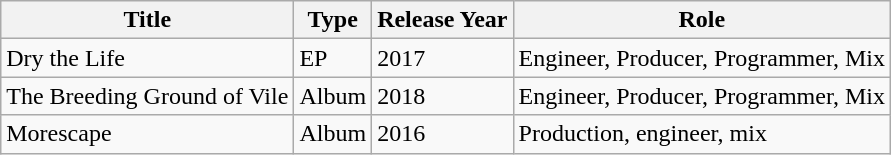<table class="wikitable sortable">
<tr>
<th>Title</th>
<th>Type</th>
<th>Release Year</th>
<th>Role</th>
</tr>
<tr>
<td>Dry the Life</td>
<td>EP</td>
<td>2017</td>
<td>Engineer, Producer, Programmer, Mix</td>
</tr>
<tr>
<td>The Breeding Ground of Vile</td>
<td>Album</td>
<td>2018</td>
<td>Engineer, Producer, Programmer, Mix</td>
</tr>
<tr>
<td>Morescape</td>
<td>Album</td>
<td>2016</td>
<td>Production, engineer, mix</td>
</tr>
</table>
